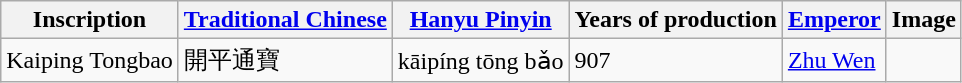<table class="wikitable">
<tr>
<th>Inscription</th>
<th><a href='#'>Traditional Chinese</a></th>
<th><a href='#'>Hanyu Pinyin</a></th>
<th>Years of production</th>
<th><a href='#'>Emperor</a></th>
<th>Image</th>
</tr>
<tr>
<td>Kaiping Tongbao</td>
<td>開平通寶</td>
<td>kāipíng tōng bǎo</td>
<td>907</td>
<td><a href='#'>Zhu Wen</a></td>
<td></td>
</tr>
</table>
